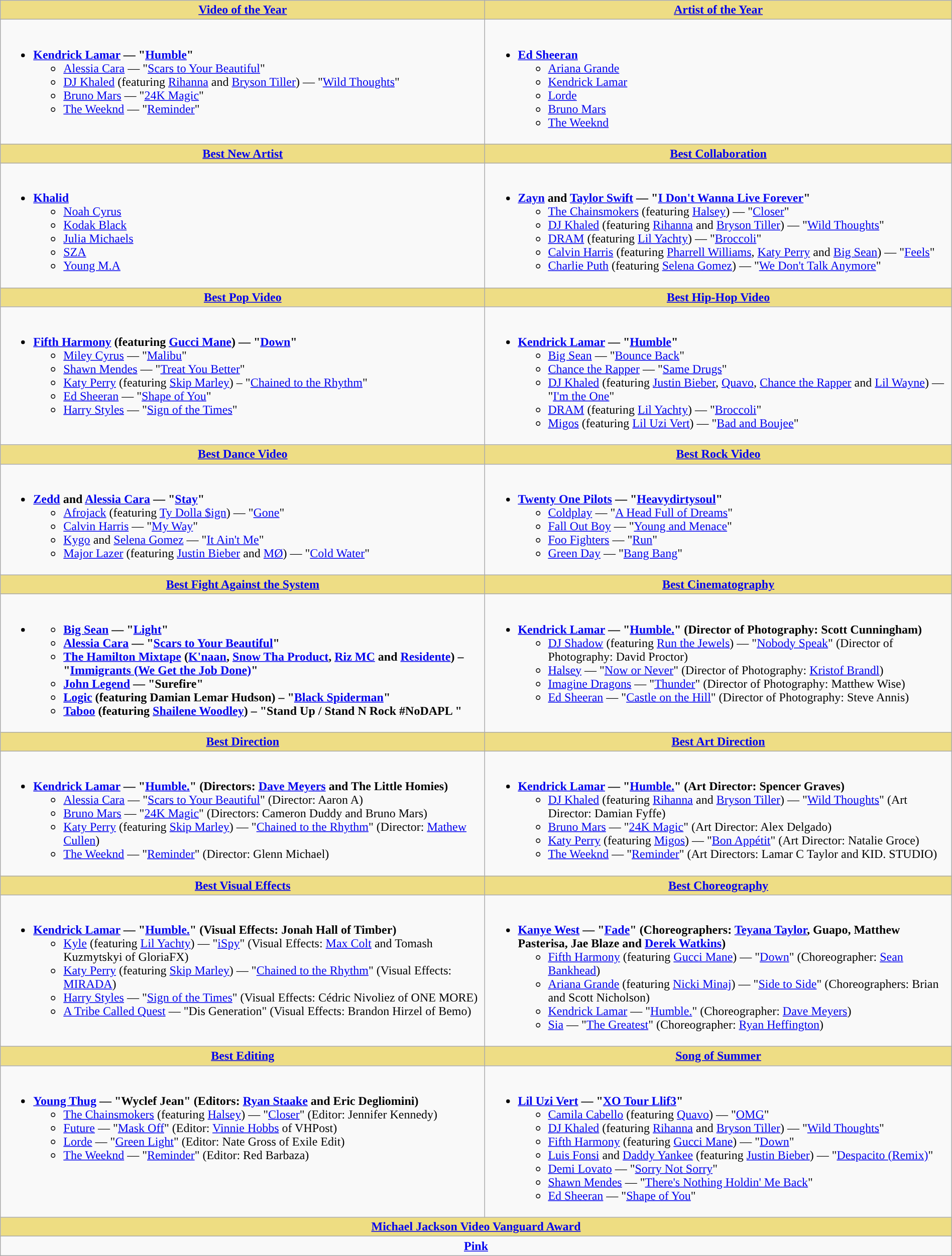<table class=wikitable style="width:100%">
<tr>
<th scope="col" style="background:#EEDD85; width=;"><a href='#'>Video of the Year</a></th>
<th scope="col" style="background:#EEDD85; width=;"><a href='#'>Artist of the Year</a></th>
</tr>
<tr>
<td valign="top"><br><ul><li><strong><a href='#'>Kendrick Lamar</a> — "<a href='#'>Humble</a>"</strong><ul><li><a href='#'>Alessia Cara</a> — "<a href='#'>Scars to Your Beautiful</a>"</li><li><a href='#'>DJ Khaled</a> (featuring <a href='#'>Rihanna</a> and <a href='#'>Bryson Tiller</a>) — "<a href='#'>Wild Thoughts</a>"</li><li><a href='#'>Bruno Mars</a> — "<a href='#'>24K Magic</a>"</li><li><a href='#'>The Weeknd</a> — "<a href='#'>Reminder</a>"</li></ul></li></ul></td>
<td valign="top"><br><ul><li><strong><a href='#'>Ed Sheeran</a></strong><ul><li><a href='#'>Ariana Grande</a></li><li><a href='#'>Kendrick Lamar</a></li><li><a href='#'>Lorde</a></li><li><a href='#'>Bruno Mars</a></li><li><a href='#'>The Weeknd</a></li></ul></li></ul></td>
</tr>
<tr>
<th scope="col" style="background:#EEDD85; width=;"><a href='#'>Best New Artist</a></th>
<th scope="col" style="background:#EEDD85; width=;"><a href='#'>Best Collaboration</a></th>
</tr>
<tr>
<td valign="top"><br><ul><li><strong><a href='#'>Khalid</a></strong><ul><li><a href='#'>Noah Cyrus</a></li><li><a href='#'>Kodak Black</a></li><li><a href='#'>Julia Michaels</a></li><li><a href='#'>SZA</a></li><li><a href='#'>Young M.A</a></li></ul></li></ul></td>
<td valign="top"><br><ul><li><strong><a href='#'>Zayn</a> and <a href='#'>Taylor Swift</a> — "<a href='#'>I Don't Wanna Live Forever</a>"</strong><ul><li><a href='#'>The Chainsmokers</a> (featuring <a href='#'>Halsey</a>) — "<a href='#'>Closer</a>"</li><li><a href='#'>DJ Khaled</a> (featuring <a href='#'>Rihanna</a> and <a href='#'>Bryson Tiller</a>) — "<a href='#'>Wild Thoughts</a>"</li><li><a href='#'>DRAM</a> (featuring <a href='#'>Lil Yachty</a>) — "<a href='#'>Broccoli</a>"</li><li><a href='#'>Calvin Harris</a> (featuring <a href='#'>Pharrell Williams</a>, <a href='#'>Katy Perry</a> and <a href='#'>Big Sean</a>) — "<a href='#'>Feels</a>"</li><li><a href='#'>Charlie Puth</a> (featuring <a href='#'>Selena Gomez</a>) — "<a href='#'>We Don't Talk Anymore</a>"</li></ul></li></ul></td>
</tr>
<tr>
<th scope="col" style="background:#EEDD85; width=;"><a href='#'>Best Pop Video</a></th>
<th scope="col" style="background:#EEDD85; width=;"><a href='#'>Best Hip-Hop Video</a></th>
</tr>
<tr>
<td valign="top"><br><ul><li><strong><a href='#'>Fifth Harmony</a> (featuring <a href='#'>Gucci Mane</a>) — "<a href='#'>Down</a>"</strong><ul><li><a href='#'>Miley Cyrus</a> — "<a href='#'>Malibu</a>"</li><li><a href='#'>Shawn Mendes</a> — "<a href='#'>Treat You Better</a>"</li><li><a href='#'>Katy Perry</a> (featuring <a href='#'>Skip Marley</a>) – "<a href='#'>Chained to the Rhythm</a>"</li><li><a href='#'>Ed Sheeran</a> — "<a href='#'>Shape of You</a>"</li><li><a href='#'>Harry Styles</a> — "<a href='#'>Sign of the Times</a>"</li></ul></li></ul></td>
<td valign="top"><br><ul><li><strong><a href='#'>Kendrick Lamar</a> — "<a href='#'>Humble</a>"</strong><ul><li><a href='#'>Big Sean</a> — "<a href='#'>Bounce Back</a>"</li><li><a href='#'>Chance the Rapper</a> — "<a href='#'>Same Drugs</a>"</li><li><a href='#'>DJ Khaled</a> (featuring <a href='#'>Justin Bieber</a>, <a href='#'>Quavo</a>, <a href='#'>Chance the Rapper</a> and <a href='#'>Lil Wayne</a>) — "<a href='#'>I'm the One</a>"</li><li><a href='#'>DRAM</a> (featuring <a href='#'>Lil Yachty</a>) — "<a href='#'>Broccoli</a>"</li><li><a href='#'>Migos</a> (featuring <a href='#'>Lil Uzi Vert</a>) — "<a href='#'>Bad and Boujee</a>"</li></ul></li></ul></td>
</tr>
<tr>
<th scope="col" style="background:#EEDD85; width=;"><a href='#'>Best Dance Video</a></th>
<th scope="col" style="background:#EEDD85; width=;"><a href='#'>Best Rock Video</a></th>
</tr>
<tr>
<td valign="top"><br><ul><li><strong><a href='#'>Zedd</a> and <a href='#'>Alessia Cara</a> — "<a href='#'>Stay</a>"</strong><ul><li><a href='#'>Afrojack</a> (featuring <a href='#'>Ty Dolla $ign</a>) — "<a href='#'>Gone</a>"</li><li><a href='#'>Calvin Harris</a> — "<a href='#'>My Way</a>"</li><li><a href='#'>Kygo</a> and <a href='#'>Selena Gomez</a> — "<a href='#'>It Ain't Me</a>"</li><li><a href='#'>Major Lazer</a> (featuring <a href='#'>Justin Bieber</a> and <a href='#'>MØ</a>) — "<a href='#'>Cold Water</a>"</li></ul></li></ul></td>
<td valign="top"><br><ul><li><strong><a href='#'>Twenty One Pilots</a> — "<a href='#'>Heavydirtysoul</a>"</strong><ul><li><a href='#'>Coldplay</a> — "<a href='#'>A Head Full of Dreams</a>"</li><li><a href='#'>Fall Out Boy</a> — "<a href='#'>Young and Menace</a>"</li><li><a href='#'>Foo Fighters</a> — "<a href='#'>Run</a>"</li><li><a href='#'>Green Day</a> — "<a href='#'>Bang Bang</a>"</li></ul></li></ul></td>
</tr>
<tr>
<th scope="col" style="background:#EEDD85; width=;"><a href='#'>Best Fight Against the System</a></th>
<th scope="col" style="background:#EEDD85; width=;"><a href='#'>Best Cinematography</a></th>
</tr>
<tr>
<td valign="top"><br><ul><li><ul><li><strong><a href='#'>Big Sean</a> — "<a href='#'>Light</a>" </strong></li><li><strong><a href='#'>Alessia Cara</a> — "<a href='#'>Scars to Your Beautiful</a>" </strong></li><li><strong><a href='#'>The Hamilton Mixtape</a> (<a href='#'>K'naan</a>, <a href='#'>Snow Tha Product</a>, <a href='#'>Riz MC</a> and <a href='#'>Residente</a>) – "<a href='#'>Immigrants (We Get the Job Done)</a>" </strong></li><li><strong><a href='#'>John Legend</a> — "Surefire"</strong></li><li><strong><a href='#'>Logic</a> (featuring Damian Lemar Hudson) – "<a href='#'>Black Spiderman</a>" </strong></li><li><strong><a href='#'>Taboo</a> (featuring <a href='#'>Shailene Woodley</a>) – "Stand Up / Stand N Rock #NoDAPL "</strong></li></ul></li></ul></td>
<td valign="top"><br><ul><li><strong><a href='#'>Kendrick Lamar</a> — "<a href='#'>Humble.</a>" (Director of Photography: Scott Cunningham)</strong><ul><li><a href='#'>DJ Shadow</a> (featuring <a href='#'>Run the Jewels</a>) — "<a href='#'>Nobody Speak</a>" (Director of Photography: David Proctor)</li><li><a href='#'>Halsey</a> — "<a href='#'>Now or Never</a>" (Director of Photography: <a href='#'>Kristof Brandl</a>)</li><li><a href='#'>Imagine Dragons</a> — "<a href='#'>Thunder</a>" (Director of Photography: Matthew Wise)</li><li><a href='#'>Ed Sheeran</a> — "<a href='#'>Castle on the Hill</a>" (Director of Photography: Steve Annis)</li></ul></li></ul></td>
</tr>
<tr>
<th scope="col" style="background:#EEDD85; width=;"><a href='#'>Best Direction</a></th>
<th scope="col" style="background:#EEDD85; width=;"><a href='#'>Best Art Direction</a></th>
</tr>
<tr>
<td valign="top"><br><ul><li><strong><a href='#'>Kendrick Lamar</a> — "<a href='#'>Humble.</a>" (Directors: <a href='#'>Dave Meyers</a> and The Little Homies)</strong><ul><li><a href='#'>Alessia Cara</a> — "<a href='#'>Scars to Your Beautiful</a>" (Director: Aaron A)</li><li><a href='#'>Bruno Mars</a> — "<a href='#'>24K Magic</a>" (Directors: Cameron Duddy and Bruno Mars)</li><li><a href='#'>Katy Perry</a> (featuring <a href='#'>Skip Marley</a>) — "<a href='#'>Chained to the Rhythm</a>" (Director: <a href='#'>Mathew Cullen</a>)</li><li><a href='#'>The Weeknd</a> — "<a href='#'>Reminder</a>" (Director: Glenn Michael)</li></ul></li></ul></td>
<td valign="top"><br><ul><li><strong><a href='#'>Kendrick Lamar</a> — "<a href='#'>Humble.</a>" (Art Director: Spencer Graves)</strong><ul><li><a href='#'>DJ Khaled</a> (featuring <a href='#'>Rihanna</a> and <a href='#'>Bryson Tiller</a>) — "<a href='#'>Wild Thoughts</a>" (Art Director: Damian Fyffe)</li><li><a href='#'>Bruno Mars</a> — "<a href='#'>24K Magic</a>" (Art Director: Alex Delgado)</li><li><a href='#'>Katy Perry</a> (featuring <a href='#'>Migos</a>) — "<a href='#'>Bon Appétit</a>" (Art Director: Natalie Groce)</li><li><a href='#'>The Weeknd</a> — "<a href='#'>Reminder</a>" (Art Directors: Lamar C Taylor and KID. STUDIO)</li></ul></li></ul></td>
</tr>
<tr>
<th scope="col" style="background:#EEDD85; width=;"><a href='#'>Best Visual Effects</a></th>
<th scope="col" style="background:#EEDD85; width=;"><a href='#'>Best Choreography</a></th>
</tr>
<tr>
<td valign="top"><br><ul><li><strong><a href='#'>Kendrick Lamar</a> — "<a href='#'>Humble.</a>" (Visual Effects: Jonah Hall of Timber)</strong><ul><li><a href='#'>Kyle</a> (featuring <a href='#'>Lil Yachty</a>) — "<a href='#'>iSpy</a>" (Visual Effects: <a href='#'>Max Colt</a> and Tomash Kuzmytskyi of GloriaFX)</li><li><a href='#'>Katy Perry</a> (featuring <a href='#'>Skip Marley</a>) — "<a href='#'>Chained to the Rhythm</a>" (Visual Effects: <a href='#'>MIRADA</a>)</li><li><a href='#'>Harry Styles</a> — "<a href='#'>Sign of the Times</a>" (Visual Effects: Cédric Nivoliez of ONE MORE)</li><li><a href='#'>A Tribe Called Quest</a> — "Dis Generation" (Visual Effects: Brandon Hirzel of Bemo)</li></ul></li></ul></td>
<td valign="top"><br><ul><li><strong><a href='#'>Kanye West</a> — "<a href='#'>Fade</a>" (Choreographers: <a href='#'>Teyana Taylor</a>, Guapo, Matthew Pasterisa, Jae Blaze and <a href='#'>Derek Watkins</a>)</strong><ul><li><a href='#'>Fifth Harmony</a> (featuring <a href='#'>Gucci Mane</a>) — "<a href='#'>Down</a>" (Choreographer: <a href='#'>Sean Bankhead</a>)</li><li><a href='#'>Ariana Grande</a> (featuring <a href='#'>Nicki Minaj</a>) — "<a href='#'>Side to Side</a>" (Choreographers: Brian and Scott Nicholson)</li><li><a href='#'>Kendrick Lamar</a> — "<a href='#'>Humble.</a>" (Choreographer: <a href='#'>Dave Meyers</a>)</li><li><a href='#'>Sia</a> — "<a href='#'>The Greatest</a>" (Choreographer: <a href='#'>Ryan Heffington</a>)</li></ul></li></ul></td>
</tr>
<tr>
<th scope="col" style="background:#EEDD85; width=;"><a href='#'>Best Editing</a></th>
<th scope="col" style="background:#EEDD85; width=;"><a href='#'>Song of Summer</a></th>
</tr>
<tr>
<td valign="top"><br><ul><li><strong><a href='#'>Young Thug</a> — "Wyclef Jean" (Editors: <a href='#'>Ryan Staake</a> and Eric Degliomini)</strong><ul><li><a href='#'>The Chainsmokers</a> (featuring <a href='#'>Halsey</a>) — "<a href='#'>Closer</a>" (Editor: Jennifer Kennedy)</li><li><a href='#'>Future</a> — "<a href='#'>Mask Off</a>" (Editor: <a href='#'>Vinnie Hobbs</a> of VHPost)</li><li><a href='#'>Lorde</a> — "<a href='#'>Green Light</a>" (Editor: Nate Gross of Exile Edit)</li><li><a href='#'>The Weeknd</a> — "<a href='#'>Reminder</a>" (Editor: Red Barbaza)</li></ul></li></ul></td>
<td valign="top'"><br><ul><li><strong><a href='#'>Lil Uzi Vert</a> — "<a href='#'>XO Tour Llif3</a>"</strong><ul><li><a href='#'>Camila Cabello</a> (featuring <a href='#'>Quavo</a>) — "<a href='#'>OMG</a>"</li><li><a href='#'>DJ Khaled</a> (featuring <a href='#'>Rihanna</a> and <a href='#'>Bryson Tiller</a>) — "<a href='#'>Wild Thoughts</a>"</li><li><a href='#'>Fifth Harmony</a> (featuring <a href='#'>Gucci Mane</a>) — "<a href='#'>Down</a>"</li><li><a href='#'>Luis Fonsi</a> and <a href='#'>Daddy Yankee</a> (featuring <a href='#'>Justin Bieber</a>) — "<a href='#'>Despacito (Remix)</a>"</li><li><a href='#'>Demi Lovato</a> — "<a href='#'>Sorry Not Sorry</a>"</li><li><a href='#'>Shawn Mendes</a> — "<a href='#'>There's Nothing Holdin' Me Back</a>"</li><li><a href='#'>Ed Sheeran</a> — "<a href='#'>Shape of You</a>"</li></ul></li></ul></td>
</tr>
<tr>
<th style="background:#EEDD82; width=50%" colspan="2"><a href='#'>Michael Jackson Video Vanguard Award</a></th>
</tr>
<tr>
<td scope="row" colspan="2" style="text-align: center;"><strong><a href='#'>Pink</a></strong></td>
</tr>
</table>
